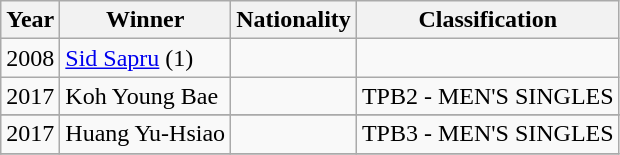<table class="wikitable">
<tr>
<th>Year</th>
<th>Winner</th>
<th>Nationality</th>
<th>Classification</th>
</tr>
<tr>
<td>2008</td>
<td><a href='#'>Sid Sapru</a>  (1)</td>
<td></td>
<td></td>
</tr>
<tr>
<td>2017</td>
<td>Koh Young Bae</td>
<td></td>
<td>TPB2 - MEN'S SINGLES</td>
</tr>
<tr>
</tr>
<tr>
<td>2017</td>
<td>Huang Yu-Hsiao</td>
<td></td>
<td>TPB3 - MEN'S SINGLES</td>
</tr>
<tr>
</tr>
</table>
